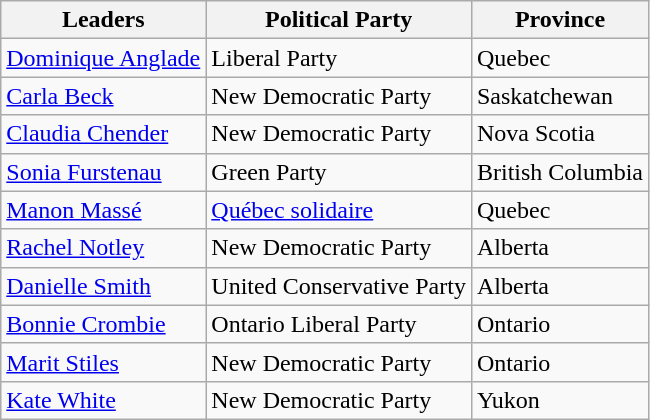<table class="wikitable">
<tr>
<th>Leaders</th>
<th>Political Party</th>
<th>Province</th>
</tr>
<tr>
<td><a href='#'>Dominique Anglade</a></td>
<td>Liberal Party</td>
<td>Quebec</td>
</tr>
<tr>
<td><a href='#'>Carla Beck</a></td>
<td>New Democratic Party</td>
<td>Saskatchewan</td>
</tr>
<tr>
<td><a href='#'>Claudia Chender</a></td>
<td>New Democratic Party</td>
<td>Nova Scotia</td>
</tr>
<tr>
<td><a href='#'>Sonia Furstenau</a></td>
<td>Green Party</td>
<td>British Columbia</td>
</tr>
<tr>
<td><a href='#'>Manon Massé</a></td>
<td><a href='#'>Québec solidaire</a></td>
<td>Quebec</td>
</tr>
<tr>
<td><a href='#'>Rachel Notley</a></td>
<td>New Democratic Party</td>
<td>Alberta</td>
</tr>
<tr>
<td><a href='#'>Danielle Smith</a></td>
<td>United Conservative Party</td>
<td>Alberta</td>
</tr>
<tr>
<td><a href='#'>Bonnie Crombie</a></td>
<td>Ontario Liberal Party</td>
<td>Ontario</td>
</tr>
<tr>
<td><a href='#'>Marit Stiles</a></td>
<td>New Democratic Party</td>
<td>Ontario</td>
</tr>
<tr>
<td><a href='#'>Kate White</a></td>
<td>New Democratic Party</td>
<td>Yukon</td>
</tr>
</table>
